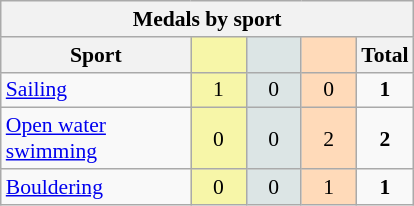<table class="wikitable" style="font-size:90%; text-align:center;">
<tr>
<th colspan="5">Medals by sport</th>
</tr>
<tr>
<th width="120">Sport</th>
<th scope="col" width="30" style="background:#F7F6A8;"></th>
<th scope="col" width="30" style="background:#DCE5E5;"></th>
<th scope="col" width="30" style="background:#FFDAB9;"></th>
<th width="30">Total</th>
</tr>
<tr>
<td align="left"><a href='#'>Sailing</a></td>
<td style="background:#F7F6A8;">1</td>
<td style="background:#DCE5E5;">0</td>
<td style="background:#FFDAB9;">0</td>
<td><strong>1</strong></td>
</tr>
<tr>
<td align="left"><a href='#'>Open water swimming</a></td>
<td style="background:#F7F6A8;">0</td>
<td style="background:#DCE5E5;">0</td>
<td style="background:#FFDAB9;">2</td>
<td><strong>2</strong></td>
</tr>
<tr>
<td align="left"><a href='#'>Bouldering</a></td>
<td style="background:#F7F6A8;">0</td>
<td style="background:#DCE5E5;">0</td>
<td style="background:#FFDAB9;">1</td>
<td><strong>1</strong></td>
</tr>
</table>
